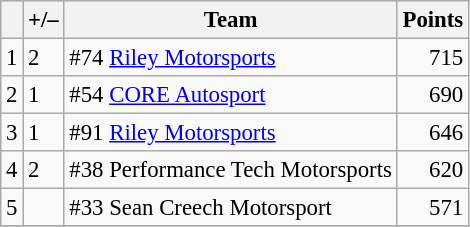<table class="wikitable" style="font-size: 95%;">
<tr>
<th scope="col"></th>
<th scope="col">+/–</th>
<th scope="col">Team</th>
<th scope="col">Points</th>
</tr>
<tr>
<td align=center>1</td>
<td align="left"> 2</td>
<td> #74 <a href='#'>Riley Motorsports</a></td>
<td align=right>715</td>
</tr>
<tr>
<td align=center>2</td>
<td align="left"> 1</td>
<td> #54 <a href='#'>CORE Autosport</a></td>
<td align=right>690</td>
</tr>
<tr>
<td align=center>3</td>
<td align="left"> 1</td>
<td> #91 <a href='#'>Riley Motorsports</a></td>
<td align=right>646</td>
</tr>
<tr>
<td align=center>4</td>
<td align="left"> 2</td>
<td> #38 Performance Tech Motorsports</td>
<td align=right>620</td>
</tr>
<tr>
<td align=center>5</td>
<td align="left"></td>
<td> #33 Sean Creech Motorsport</td>
<td align=right>571</td>
</tr>
<tr>
</tr>
</table>
